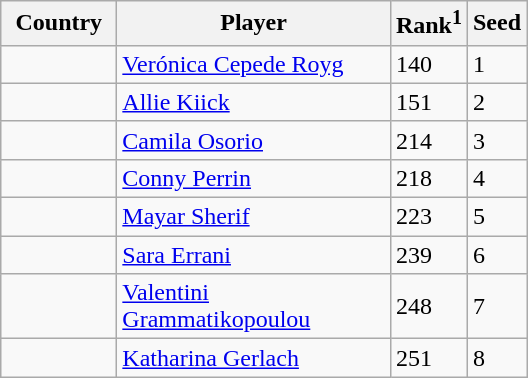<table class="sortable wikitable">
<tr>
<th width="70">Country</th>
<th width="175">Player</th>
<th>Rank<sup>1</sup></th>
<th>Seed</th>
</tr>
<tr>
<td></td>
<td><a href='#'>Verónica Cepede Royg</a></td>
<td>140</td>
<td>1</td>
</tr>
<tr>
<td></td>
<td><a href='#'>Allie Kiick</a></td>
<td>151</td>
<td>2</td>
</tr>
<tr>
<td></td>
<td><a href='#'>Camila Osorio</a></td>
<td>214</td>
<td>3</td>
</tr>
<tr>
<td></td>
<td><a href='#'>Conny Perrin</a></td>
<td>218</td>
<td>4</td>
</tr>
<tr>
<td></td>
<td><a href='#'>Mayar Sherif</a></td>
<td>223</td>
<td>5</td>
</tr>
<tr>
<td></td>
<td><a href='#'>Sara Errani</a></td>
<td>239</td>
<td>6</td>
</tr>
<tr>
<td></td>
<td><a href='#'>Valentini Grammatikopoulou</a></td>
<td>248</td>
<td>7</td>
</tr>
<tr>
<td></td>
<td><a href='#'>Katharina Gerlach</a></td>
<td>251</td>
<td>8</td>
</tr>
</table>
